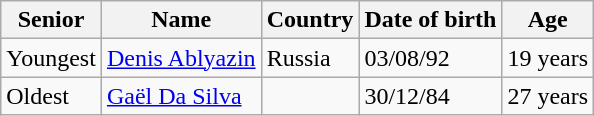<table class="wikitable">
<tr>
<th>Senior</th>
<th>Name</th>
<th>Country</th>
<th>Date of birth</th>
<th>Age</th>
</tr>
<tr>
<td>Youngest</td>
<td><a href='#'>Denis Ablyazin</a></td>
<td>  Russia</td>
<td>03/08/92</td>
<td>19 years</td>
</tr>
<tr>
<td>Oldest</td>
<td><a href='#'>Gaël Da Silva</a></td>
<td></td>
<td>30/12/84</td>
<td>27 years</td>
</tr>
</table>
